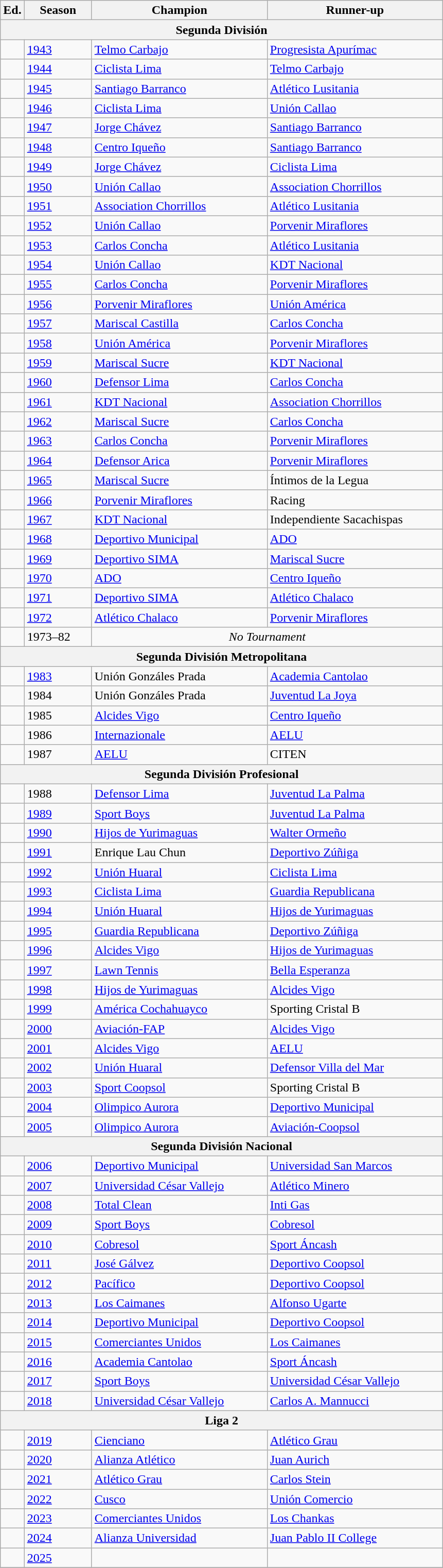<table class="wikitable sortable">
<tr>
<th width=px>Ed.</th>
<th width=80px>Season</th>
<th width=220px>Champion</th>
<th width=220px>Runner-up</th>
</tr>
<tr>
<th colspan="4">Segunda División</th>
</tr>
<tr>
<td></td>
<td><a href='#'>1943</a></td>
<td><a href='#'>Telmo Carbajo</a> </td>
<td><a href='#'>Progresista Apurímac</a></td>
</tr>
<tr>
<td></td>
<td><a href='#'>1944</a></td>
<td><a href='#'>Ciclista Lima</a> </td>
<td><a href='#'>Telmo Carbajo</a></td>
</tr>
<tr>
<td></td>
<td><a href='#'>1945</a></td>
<td><a href='#'>Santiago Barranco</a> </td>
<td><a href='#'>Atlético Lusitania</a></td>
</tr>
<tr>
<td></td>
<td><a href='#'>1946</a></td>
<td><a href='#'>Ciclista Lima</a> </td>
<td><a href='#'>Unión Callao</a></td>
</tr>
<tr>
<td></td>
<td><a href='#'>1947</a></td>
<td><a href='#'>Jorge Chávez</a> </td>
<td><a href='#'>Santiago Barranco</a></td>
</tr>
<tr>
<td></td>
<td><a href='#'>1948</a></td>
<td><a href='#'>Centro Iqueño</a> </td>
<td><a href='#'>Santiago Barranco</a></td>
</tr>
<tr>
<td></td>
<td><a href='#'>1949</a></td>
<td><a href='#'>Jorge Chávez</a> </td>
<td><a href='#'>Ciclista Lima</a></td>
</tr>
<tr>
<td></td>
<td><a href='#'>1950</a></td>
<td><a href='#'>Unión Callao</a> </td>
<td><a href='#'>Association Chorrillos</a></td>
</tr>
<tr>
<td></td>
<td><a href='#'>1951</a></td>
<td><a href='#'>Association Chorrillos</a> </td>
<td><a href='#'>Atlético Lusitania</a></td>
</tr>
<tr>
<td></td>
<td><a href='#'>1952</a></td>
<td><a href='#'>Unión Callao</a> </td>
<td><a href='#'>Porvenir Miraflores</a></td>
</tr>
<tr>
<td></td>
<td><a href='#'>1953</a></td>
<td><a href='#'>Carlos Concha</a> </td>
<td><a href='#'>Atlético Lusitania</a></td>
</tr>
<tr>
<td></td>
<td><a href='#'>1954</a></td>
<td><a href='#'>Unión Callao</a></td>
<td><a href='#'>KDT Nacional</a></td>
</tr>
<tr>
<td></td>
<td><a href='#'>1955</a></td>
<td><a href='#'>Carlos Concha</a> </td>
<td><a href='#'>Porvenir Miraflores</a></td>
</tr>
<tr>
<td></td>
<td><a href='#'>1956</a></td>
<td><a href='#'>Porvenir Miraflores</a> </td>
<td><a href='#'>Unión América</a></td>
</tr>
<tr>
<td></td>
<td><a href='#'>1957</a></td>
<td><a href='#'>Mariscal Castilla</a> </td>
<td><a href='#'>Carlos Concha</a></td>
</tr>
<tr>
<td></td>
<td><a href='#'>1958</a></td>
<td><a href='#'>Unión América</a> </td>
<td><a href='#'>Porvenir Miraflores</a></td>
</tr>
<tr>
<td></td>
<td><a href='#'>1959</a></td>
<td><a href='#'>Mariscal Sucre</a> </td>
<td><a href='#'>KDT Nacional</a></td>
</tr>
<tr>
<td></td>
<td><a href='#'>1960</a></td>
<td><a href='#'>Defensor Lima</a> </td>
<td><a href='#'>Carlos Concha</a></td>
</tr>
<tr>
<td></td>
<td><a href='#'>1961</a></td>
<td><a href='#'>KDT Nacional</a> </td>
<td><a href='#'>Association Chorrillos</a></td>
</tr>
<tr>
<td></td>
<td><a href='#'>1962</a></td>
<td><a href='#'>Mariscal Sucre</a> </td>
<td><a href='#'>Carlos Concha</a></td>
</tr>
<tr>
<td></td>
<td><a href='#'>1963</a></td>
<td><a href='#'>Carlos Concha</a> </td>
<td><a href='#'>Porvenir Miraflores</a></td>
</tr>
<tr>
<td></td>
<td><a href='#'>1964</a></td>
<td><a href='#'>Defensor Arica</a> </td>
<td><a href='#'>Porvenir Miraflores</a></td>
</tr>
<tr>
<td></td>
<td><a href='#'>1965</a></td>
<td><a href='#'>Mariscal Sucre</a> </td>
<td>Íntimos de la Legua</td>
</tr>
<tr>
<td></td>
<td><a href='#'>1966</a></td>
<td><a href='#'>Porvenir Miraflores</a> </td>
<td>Racing</td>
</tr>
<tr>
<td></td>
<td><a href='#'>1967</a></td>
<td><a href='#'>KDT Nacional</a> </td>
<td>Independiente Sacachispas</td>
</tr>
<tr>
<td></td>
<td><a href='#'>1968</a></td>
<td><a href='#'>Deportivo Municipal</a> </td>
<td><a href='#'>ADO</a></td>
</tr>
<tr>
<td></td>
<td><a href='#'>1969</a></td>
<td><a href='#'>Deportivo SIMA</a> </td>
<td><a href='#'>Mariscal Sucre</a></td>
</tr>
<tr>
<td></td>
<td><a href='#'>1970</a></td>
<td><a href='#'>ADO</a> </td>
<td><a href='#'>Centro Iqueño</a></td>
</tr>
<tr>
<td></td>
<td><a href='#'>1971</a></td>
<td><a href='#'>Deportivo SIMA</a> </td>
<td><a href='#'>Atlético Chalaco</a></td>
</tr>
<tr>
<td></td>
<td><a href='#'>1972</a></td>
<td><a href='#'>Atlético Chalaco</a> </td>
<td><a href='#'>Porvenir Miraflores</a></td>
</tr>
<tr>
<td></td>
<td>1973–82</td>
<td colspan="2" style="text-align:center;"><em>No Tournament</em></td>
</tr>
<tr>
<th colspan="4">Segunda División Metropolitana</th>
</tr>
<tr>
<td></td>
<td><a href='#'>1983</a></td>
<td>Unión Gonzáles Prada </td>
<td><a href='#'>Academia Cantolao</a></td>
</tr>
<tr>
<td></td>
<td>1984</td>
<td>Unión Gonzáles Prada </td>
<td><a href='#'>Juventud La Joya</a></td>
</tr>
<tr>
<td></td>
<td>1985</td>
<td><a href='#'>Alcides Vigo</a> </td>
<td><a href='#'>Centro Iqueño</a></td>
</tr>
<tr>
<td></td>
<td>1986</td>
<td><a href='#'>Internazionale</a></td>
<td><a href='#'>AELU</a></td>
</tr>
<tr>
<td></td>
<td>1987</td>
<td><a href='#'>AELU</a></td>
<td>CITEN</td>
</tr>
<tr>
<th colspan="4">Segunda División Profesional</th>
</tr>
<tr>
<td></td>
<td>1988</td>
<td><a href='#'>Defensor Lima</a> </td>
<td><a href='#'>Juventud La Palma</a></td>
</tr>
<tr>
<td></td>
<td><a href='#'>1989</a></td>
<td><a href='#'>Sport Boys</a> </td>
<td><a href='#'>Juventud La Palma</a></td>
</tr>
<tr>
<td></td>
<td><a href='#'>1990</a></td>
<td><a href='#'>Hijos de Yurimaguas</a> </td>
<td><a href='#'>Walter Ormeño</a></td>
</tr>
<tr>
<td></td>
<td><a href='#'>1991</a></td>
<td>Enrique Lau Chun </td>
<td><a href='#'>Deportivo Zúñiga</a></td>
</tr>
<tr>
<td></td>
<td><a href='#'>1992</a></td>
<td><a href='#'>Unión Huaral</a> </td>
<td><a href='#'>Ciclista Lima</a></td>
</tr>
<tr>
<td></td>
<td><a href='#'>1993</a></td>
<td><a href='#'>Ciclista Lima</a> </td>
<td><a href='#'>Guardia Republicana</a></td>
</tr>
<tr>
<td></td>
<td><a href='#'>1994</a></td>
<td><a href='#'>Unión Huaral</a> </td>
<td><a href='#'>Hijos de Yurimaguas</a></td>
</tr>
<tr>
<td></td>
<td><a href='#'>1995</a></td>
<td><a href='#'>Guardia Republicana</a> </td>
<td><a href='#'>Deportivo Zúñiga</a></td>
</tr>
<tr>
<td></td>
<td><a href='#'>1996</a></td>
<td><a href='#'>Alcides Vigo</a> </td>
<td><a href='#'>Hijos de Yurimaguas</a></td>
</tr>
<tr>
<td></td>
<td><a href='#'>1997</a></td>
<td><a href='#'>Lawn Tennis</a> </td>
<td><a href='#'>Bella Esperanza</a></td>
</tr>
<tr>
<td></td>
<td><a href='#'>1998</a></td>
<td><a href='#'>Hijos de Yurimaguas</a> </td>
<td><a href='#'>Alcides Vigo</a></td>
</tr>
<tr>
<td></td>
<td><a href='#'>1999</a></td>
<td><a href='#'>América Cochahuayco</a> </td>
<td>Sporting Cristal B</td>
</tr>
<tr>
<td></td>
<td><a href='#'>2000</a></td>
<td><a href='#'>Aviación-FAP</a> </td>
<td><a href='#'>Alcides Vigo</a></td>
</tr>
<tr>
<td></td>
<td><a href='#'>2001</a></td>
<td><a href='#'>Alcides Vigo</a> </td>
<td><a href='#'>AELU</a></td>
</tr>
<tr>
<td></td>
<td><a href='#'>2002</a></td>
<td><a href='#'>Unión Huaral</a> </td>
<td><a href='#'>Defensor Villa del Mar</a></td>
</tr>
<tr>
<td></td>
<td><a href='#'>2003</a></td>
<td><a href='#'>Sport Coopsol</a> </td>
<td>Sporting Cristal B</td>
</tr>
<tr>
<td></td>
<td><a href='#'>2004</a></td>
<td><a href='#'>Olimpico Aurora</a> </td>
<td><a href='#'>Deportivo Municipal</a></td>
</tr>
<tr>
<td></td>
<td><a href='#'>2005</a></td>
<td><a href='#'>Olimpico Aurora</a> </td>
<td><a href='#'>Aviación-Coopsol</a></td>
</tr>
<tr>
<th colspan="4">Segunda División Nacional</th>
</tr>
<tr>
<td></td>
<td><a href='#'>2006</a></td>
<td><a href='#'>Deportivo Municipal</a> </td>
<td><a href='#'>Universidad San Marcos</a></td>
</tr>
<tr>
<td></td>
<td><a href='#'>2007</a></td>
<td><a href='#'>Universidad César Vallejo</a> </td>
<td><a href='#'>Atlético Minero</a></td>
</tr>
<tr>
<td></td>
<td><a href='#'>2008</a></td>
<td><a href='#'>Total Clean</a> </td>
<td><a href='#'>Inti Gas</a></td>
</tr>
<tr>
<td></td>
<td><a href='#'>2009</a></td>
<td><a href='#'>Sport Boys</a> </td>
<td><a href='#'>Cobresol</a></td>
</tr>
<tr>
<td></td>
<td><a href='#'>2010</a></td>
<td><a href='#'>Cobresol</a> </td>
<td><a href='#'>Sport Áncash</a></td>
</tr>
<tr>
<td></td>
<td><a href='#'>2011</a></td>
<td><a href='#'>José Gálvez</a> </td>
<td><a href='#'>Deportivo Coopsol</a></td>
</tr>
<tr>
<td></td>
<td><a href='#'>2012</a></td>
<td><a href='#'>Pacífico</a> </td>
<td><a href='#'>Deportivo Coopsol</a></td>
</tr>
<tr>
<td></td>
<td><a href='#'>2013</a></td>
<td><a href='#'>Los Caimanes</a> </td>
<td><a href='#'>Alfonso Ugarte</a></td>
</tr>
<tr>
<td></td>
<td><a href='#'>2014</a></td>
<td><a href='#'>Deportivo Municipal</a> </td>
<td><a href='#'>Deportivo Coopsol</a></td>
</tr>
<tr>
<td></td>
<td><a href='#'>2015</a></td>
<td><a href='#'>Comerciantes Unidos</a> </td>
<td><a href='#'>Los Caimanes</a></td>
</tr>
<tr>
<td></td>
<td><a href='#'>2016</a></td>
<td><a href='#'>Academia Cantolao</a> </td>
<td><a href='#'>Sport Áncash</a></td>
</tr>
<tr>
<td></td>
<td><a href='#'>2017</a></td>
<td><a href='#'>Sport Boys</a> </td>
<td><a href='#'>Universidad César Vallejo</a></td>
</tr>
<tr>
<td></td>
<td><a href='#'>2018</a></td>
<td><a href='#'>Universidad César Vallejo</a> </td>
<td><a href='#'>Carlos A. Mannucci </a></td>
</tr>
<tr>
<th colspan="4">Liga 2</th>
</tr>
<tr>
<td></td>
<td><a href='#'>2019</a></td>
<td><a href='#'>Cienciano</a> </td>
<td><a href='#'>Atlético Grau</a></td>
</tr>
<tr>
<td></td>
<td><a href='#'>2020</a></td>
<td><a href='#'>Alianza Atlético</a> </td>
<td><a href='#'>Juan Aurich</a></td>
</tr>
<tr>
<td></td>
<td><a href='#'>2021</a></td>
<td><a href='#'>Atlético Grau</a> </td>
<td><a href='#'>Carlos Stein</a></td>
</tr>
<tr>
<td></td>
<td><a href='#'>2022</a></td>
<td><a href='#'>Cusco</a> </td>
<td><a href='#'>Unión Comercio</a></td>
</tr>
<tr>
<td></td>
<td><a href='#'>2023</a></td>
<td><a href='#'>Comerciantes Unidos</a> </td>
<td><a href='#'>Los Chankas</a></td>
</tr>
<tr>
<td></td>
<td><a href='#'>2024</a></td>
<td><a href='#'>Alianza Universidad</a> </td>
<td><a href='#'>Juan Pablo II College</a></td>
</tr>
<tr>
<td></td>
<td><a href='#'>2025</a></td>
<td></td>
<td></td>
</tr>
<tr>
</tr>
</table>
